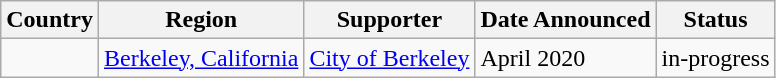<table class="wikitable">
<tr>
<th>Country</th>
<th>Region</th>
<th>Supporter</th>
<th>Date Announced</th>
<th>Status</th>
</tr>
<tr>
<td><br></td>
<td><a href='#'>Berkeley, California</a></td>
<td><a href='#'>City of Berkeley</a></td>
<td>April 2020</td>
<td>in-progress </td>
</tr>
</table>
